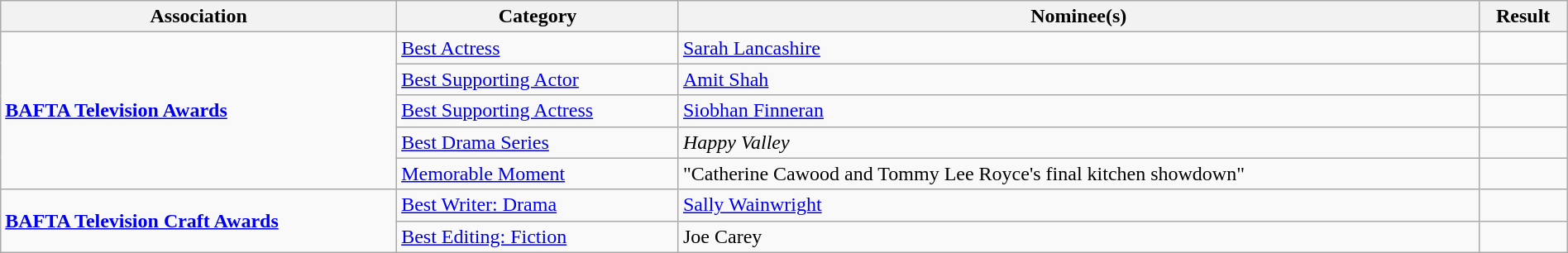<table class="wikitable" width="100%">
<tr>
<th>Association</th>
<th>Category</th>
<th>Nominee(s)</th>
<th>Result</th>
</tr>
<tr>
<td rowspan="5"><strong><a href='#'>BAFTA Television Awards</a></strong></td>
<td><a href='#'>Best Actress</a></td>
<td><a href='#'>Sarah Lancashire</a></td>
<td></td>
</tr>
<tr>
<td><a href='#'>Best Supporting Actor</a></td>
<td><a href='#'>Amit Shah</a></td>
<td></td>
</tr>
<tr>
<td><a href='#'>Best Supporting Actress</a></td>
<td><a href='#'>Siobhan Finneran</a></td>
<td></td>
</tr>
<tr>
<td><a href='#'>Best Drama Series</a></td>
<td><em>Happy Valley</em></td>
<td></td>
</tr>
<tr>
<td><a href='#'>Memorable Moment</a></td>
<td>"Catherine Cawood and Tommy Lee Royce's final kitchen showdown"</td>
<td></td>
</tr>
<tr>
<td rowspan="2"><strong><a href='#'>BAFTA Television Craft Awards</a></strong></td>
<td><a href='#'>Best Writer: Drama</a></td>
<td><a href='#'>Sally Wainwright</a></td>
<td></td>
</tr>
<tr>
<td><a href='#'>Best Editing: Fiction</a></td>
<td>Joe Carey</td>
<td></td>
</tr>
</table>
